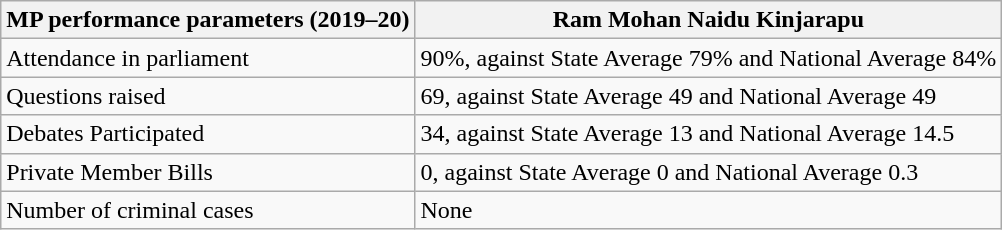<table class="wikitable">
<tr>
<th>MP performance parameters (2019–20)</th>
<th>Ram Mohan Naidu Kinjarapu</th>
</tr>
<tr>
<td>Attendance in parliament</td>
<td>90%, against State Average 79% and National Average 84%</td>
</tr>
<tr>
<td>Questions raised</td>
<td>69, against State Average 49 and National Average 49</td>
</tr>
<tr>
<td>Debates Participated</td>
<td>34, against State Average 13 and National Average 14.5</td>
</tr>
<tr>
<td>Private Member Bills</td>
<td>0, against State Average 0 and National Average 0.3</td>
</tr>
<tr>
<td>Number of criminal cases</td>
<td>None</td>
</tr>
</table>
